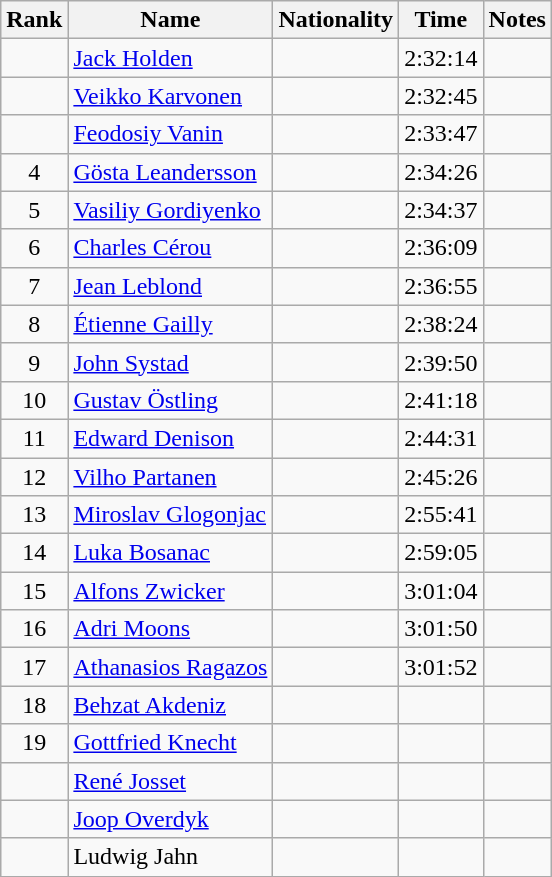<table class="wikitable sortable" style="text-align:center">
<tr>
<th>Rank</th>
<th>Name</th>
<th>Nationality</th>
<th>Time</th>
<th>Notes</th>
</tr>
<tr>
<td></td>
<td align=left><a href='#'>Jack Holden</a></td>
<td align=left></td>
<td>2:32:14</td>
<td></td>
</tr>
<tr>
<td></td>
<td align=left><a href='#'>Veikko Karvonen</a></td>
<td align=left></td>
<td>2:32:45</td>
<td></td>
</tr>
<tr>
<td></td>
<td align=left><a href='#'>Feodosiy Vanin</a></td>
<td align=left></td>
<td>2:33:47</td>
<td></td>
</tr>
<tr>
<td>4</td>
<td align=left><a href='#'>Gösta Leandersson</a></td>
<td align=left></td>
<td>2:34:26</td>
<td></td>
</tr>
<tr>
<td>5</td>
<td align=left><a href='#'>Vasiliy Gordiyenko</a></td>
<td align=left></td>
<td>2:34:37</td>
<td></td>
</tr>
<tr>
<td>6</td>
<td align=left><a href='#'>Charles Cérou</a></td>
<td align=left></td>
<td>2:36:09</td>
<td></td>
</tr>
<tr>
<td>7</td>
<td align=left><a href='#'>Jean Leblond</a></td>
<td align=left></td>
<td>2:36:55</td>
<td></td>
</tr>
<tr>
<td>8</td>
<td align=left><a href='#'>Étienne Gailly</a></td>
<td align=left></td>
<td>2:38:24</td>
<td></td>
</tr>
<tr>
<td>9</td>
<td align=left><a href='#'>John Systad</a></td>
<td align=left></td>
<td>2:39:50</td>
<td></td>
</tr>
<tr>
<td>10</td>
<td align=left><a href='#'>Gustav Östling</a></td>
<td align=left></td>
<td>2:41:18</td>
<td></td>
</tr>
<tr>
<td>11</td>
<td align=left><a href='#'>Edward Denison</a></td>
<td align=left></td>
<td>2:44:31</td>
<td></td>
</tr>
<tr>
<td>12</td>
<td align=left><a href='#'>Vilho Partanen</a></td>
<td align=left></td>
<td>2:45:26</td>
<td></td>
</tr>
<tr>
<td>13</td>
<td align=left><a href='#'>Miroslav Glogonjac</a></td>
<td align=left></td>
<td>2:55:41</td>
<td></td>
</tr>
<tr>
<td>14</td>
<td align=left><a href='#'>Luka Bosanac</a></td>
<td align=left></td>
<td>2:59:05</td>
<td></td>
</tr>
<tr>
<td>15</td>
<td align=left><a href='#'>Alfons Zwicker</a></td>
<td align=left></td>
<td>3:01:04</td>
<td></td>
</tr>
<tr>
<td>16</td>
<td align=left><a href='#'>Adri Moons</a></td>
<td align=left></td>
<td>3:01:50</td>
<td></td>
</tr>
<tr>
<td>17</td>
<td align=left><a href='#'>Athanasios Ragazos</a></td>
<td align=left></td>
<td>3:01:52</td>
<td></td>
</tr>
<tr>
<td>18</td>
<td align=left><a href='#'>Behzat Akdeniz</a></td>
<td align=left></td>
<td></td>
<td></td>
</tr>
<tr>
<td>19</td>
<td align=left><a href='#'>Gottfried Knecht</a></td>
<td align=left></td>
<td></td>
<td></td>
</tr>
<tr>
<td></td>
<td align=left><a href='#'>René Josset</a></td>
<td align=left></td>
<td></td>
<td></td>
</tr>
<tr>
<td></td>
<td align=left><a href='#'>Joop Overdyk</a></td>
<td align=left></td>
<td></td>
<td></td>
</tr>
<tr>
<td></td>
<td align=left>Ludwig Jahn</td>
<td align=left></td>
<td></td>
<td></td>
</tr>
</table>
